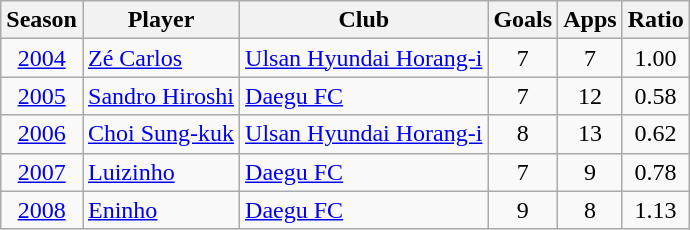<table class="wikitable sortable">
<tr>
<th>Season</th>
<th>Player</th>
<th>Club</th>
<th>Goals</th>
<th>Apps</th>
<th>Ratio</th>
</tr>
<tr>
<td align="center"><a href='#'>2004</a></td>
<td> <a href='#'>Zé Carlos</a></td>
<td><a href='#'>Ulsan Hyundai Horang-i</a></td>
<td align=center>7</td>
<td align=center>7</td>
<td align=center>1.00</td>
</tr>
<tr>
<td align="center"><a href='#'>2005</a></td>
<td> <a href='#'>Sandro Hiroshi</a></td>
<td><a href='#'>Daegu FC</a></td>
<td align=center>7</td>
<td align=center>12</td>
<td align=center>0.58</td>
</tr>
<tr>
<td align="center"><a href='#'>2006</a></td>
<td> <a href='#'>Choi Sung-kuk</a></td>
<td><a href='#'>Ulsan Hyundai Horang-i</a></td>
<td align=center>8</td>
<td align=center>13</td>
<td align=center>0.62</td>
</tr>
<tr>
<td align="center"><a href='#'>2007</a></td>
<td> <a href='#'>Luizinho</a></td>
<td><a href='#'>Daegu FC</a></td>
<td align=center>7</td>
<td align=center>9</td>
<td align=center>0.78</td>
</tr>
<tr>
<td align="center"><a href='#'>2008</a></td>
<td> <a href='#'>Eninho</a></td>
<td><a href='#'>Daegu FC</a></td>
<td align=center>9</td>
<td align=center>8</td>
<td align=center>1.13</td>
</tr>
</table>
